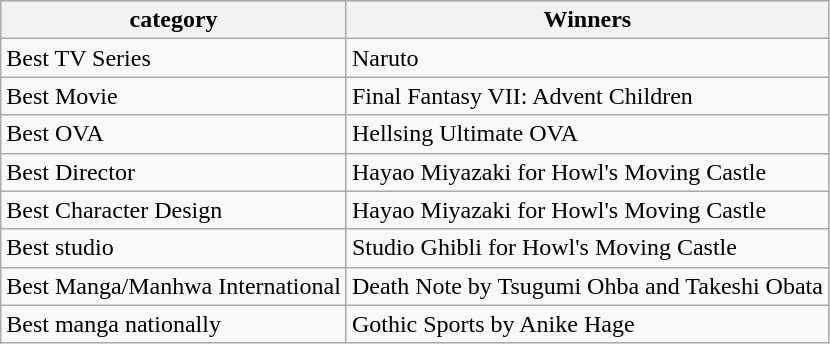<table class="wikitable">
<tr>
<th>category</th>
<th>Winners  </th>
</tr>
<tr>
<td>Best TV Series</td>
<td>Naruto</td>
</tr>
<tr>
<td>Best Movie</td>
<td>Final Fantasy VII: Advent Children</td>
</tr>
<tr>
<td>Best OVA</td>
<td>Hellsing Ultimate OVA</td>
</tr>
<tr>
<td>Best Director</td>
<td>Hayao Miyazaki for Howl's Moving Castle</td>
</tr>
<tr>
<td>Best Character Design</td>
<td>Hayao Miyazaki for Howl's Moving Castle</td>
</tr>
<tr>
<td>Best studio</td>
<td>Studio Ghibli for Howl's Moving Castle</td>
</tr>
<tr>
<td>Best Manga/Manhwa International</td>
<td>Death Note by Tsugumi Ohba and Takeshi Obata</td>
</tr>
<tr>
<td>Best manga nationally</td>
<td>Gothic Sports by Anike Hage</td>
</tr>
</table>
